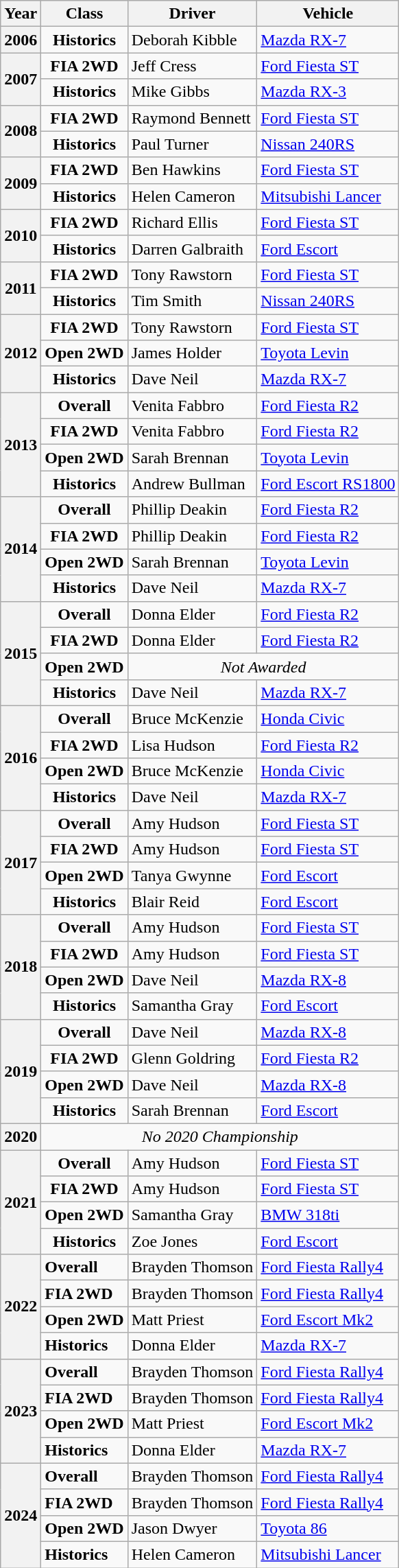<table class="wikitable">
<tr>
<th>Year</th>
<th>Class</th>
<th>Driver</th>
<th>Vehicle</th>
</tr>
<tr>
<th rowspan=1>2006</th>
<td align=center><strong>Historics</strong></td>
<td> Deborah Kibble</td>
<td><a href='#'>Mazda RX-7</a></td>
</tr>
<tr>
<th rowspan=2>2007</th>
<td align=center><strong>FIA 2WD</strong></td>
<td> Jeff Cress</td>
<td><a href='#'>Ford Fiesta ST</a></td>
</tr>
<tr>
<td align=center><strong>Historics</strong></td>
<td> Mike Gibbs</td>
<td><a href='#'>Mazda RX-3</a></td>
</tr>
<tr>
<th rowspan=2>2008</th>
<td align=center><strong>FIA 2WD</strong></td>
<td> Raymond Bennett</td>
<td><a href='#'>Ford Fiesta ST</a></td>
</tr>
<tr>
<td align=center><strong>Historics</strong></td>
<td> Paul Turner</td>
<td><a href='#'>Nissan 240RS</a></td>
</tr>
<tr>
<th rowspan=2>2009</th>
<td align=center><strong>FIA 2WD</strong></td>
<td> Ben Hawkins</td>
<td><a href='#'>Ford Fiesta ST</a></td>
</tr>
<tr>
<td align=center><strong>Historics</strong></td>
<td> Helen Cameron</td>
<td><a href='#'>Mitsubishi Lancer</a></td>
</tr>
<tr>
<th rowspan=2>2010</th>
<td align=center><strong>FIA 2WD</strong></td>
<td> Richard Ellis</td>
<td><a href='#'>Ford Fiesta ST</a></td>
</tr>
<tr>
<td align=center><strong>Historics</strong></td>
<td> Darren Galbraith</td>
<td><a href='#'>Ford Escort</a></td>
</tr>
<tr>
<th rowspan=2>2011</th>
<td align=center><strong>FIA 2WD</strong></td>
<td> Tony Rawstorn</td>
<td><a href='#'>Ford Fiesta ST</a></td>
</tr>
<tr>
<td align=center><strong>Historics</strong></td>
<td> Tim Smith</td>
<td><a href='#'>Nissan 240RS</a></td>
</tr>
<tr>
<th rowspan=3>2012</th>
<td align=center><strong>FIA 2WD</strong></td>
<td> Tony Rawstorn</td>
<td><a href='#'>Ford Fiesta ST</a></td>
</tr>
<tr>
<td align=center><strong>Open 2WD</strong></td>
<td> James Holder</td>
<td><a href='#'>Toyota Levin</a></td>
</tr>
<tr>
<td align=center><strong>Historics</strong></td>
<td> Dave Neil</td>
<td><a href='#'>Mazda RX-7</a></td>
</tr>
<tr>
<th rowspan=4>2013</th>
<td align=center><strong>Overall</strong></td>
<td> Venita Fabbro</td>
<td><a href='#'>Ford Fiesta R2</a></td>
</tr>
<tr>
<td align=center><strong>FIA 2WD</strong></td>
<td> Venita Fabbro</td>
<td><a href='#'>Ford Fiesta R2</a></td>
</tr>
<tr>
<td align=center><strong>Open 2WD</strong></td>
<td> Sarah Brennan</td>
<td><a href='#'>Toyota Levin</a></td>
</tr>
<tr>
<td align=center><strong>Historics</strong></td>
<td> Andrew Bullman</td>
<td><a href='#'>Ford Escort RS1800</a></td>
</tr>
<tr>
<th rowspan=4>2014</th>
<td align=center><strong>Overall</strong></td>
<td> Phillip Deakin</td>
<td><a href='#'>Ford Fiesta R2</a></td>
</tr>
<tr>
<td align=center><strong>FIA 2WD</strong></td>
<td> Phillip Deakin</td>
<td><a href='#'>Ford Fiesta R2</a></td>
</tr>
<tr>
<td align=center><strong>Open 2WD</strong></td>
<td> Sarah Brennan</td>
<td><a href='#'>Toyota Levin</a></td>
</tr>
<tr>
<td align=center><strong>Historics</strong></td>
<td> Dave Neil</td>
<td><a href='#'>Mazda RX-7</a></td>
</tr>
<tr>
<th rowspan=4>2015</th>
<td align=center><strong>Overall</strong></td>
<td> Donna Elder</td>
<td><a href='#'>Ford Fiesta R2</a></td>
</tr>
<tr>
<td align=center><strong>FIA 2WD</strong></td>
<td> Donna Elder</td>
<td><a href='#'>Ford Fiesta R2</a></td>
</tr>
<tr>
<td align=center><strong>Open 2WD</strong></td>
<td colspan=2 align=center><em>Not Awarded</em></td>
</tr>
<tr>
<td align=center><strong>Historics</strong></td>
<td> Dave Neil</td>
<td><a href='#'>Mazda RX-7</a></td>
</tr>
<tr>
<th rowspan=4>2016</th>
<td align=center><strong>Overall</strong></td>
<td> Bruce McKenzie</td>
<td><a href='#'>Honda Civic</a></td>
</tr>
<tr>
<td align=center><strong>FIA 2WD</strong></td>
<td> Lisa Hudson</td>
<td><a href='#'>Ford Fiesta R2</a></td>
</tr>
<tr>
<td align=center><strong>Open 2WD</strong></td>
<td> Bruce McKenzie</td>
<td><a href='#'>Honda Civic</a></td>
</tr>
<tr>
<td align=center><strong>Historics</strong></td>
<td> Dave Neil</td>
<td><a href='#'>Mazda RX-7</a></td>
</tr>
<tr>
<th rowspan=4>2017</th>
<td align=center><strong>Overall</strong></td>
<td> Amy Hudson</td>
<td><a href='#'>Ford Fiesta ST</a></td>
</tr>
<tr>
<td align=center><strong>FIA 2WD</strong></td>
<td> Amy Hudson</td>
<td><a href='#'>Ford Fiesta ST</a></td>
</tr>
<tr>
<td align=center><strong>Open 2WD</strong></td>
<td> Tanya Gwynne</td>
<td><a href='#'>Ford Escort</a></td>
</tr>
<tr>
<td align=center><strong>Historics</strong></td>
<td> Blair Reid</td>
<td><a href='#'>Ford Escort</a></td>
</tr>
<tr>
<th rowspan=4>2018</th>
<td align=center><strong>Overall</strong></td>
<td> Amy Hudson</td>
<td><a href='#'>Ford Fiesta ST</a></td>
</tr>
<tr>
<td align=center><strong>FIA 2WD</strong></td>
<td> Amy Hudson</td>
<td><a href='#'>Ford Fiesta ST</a></td>
</tr>
<tr>
<td align=center><strong>Open 2WD</strong></td>
<td> Dave Neil</td>
<td><a href='#'>Mazda RX-8</a></td>
</tr>
<tr>
<td align=center><strong>Historics</strong></td>
<td> Samantha Gray</td>
<td><a href='#'>Ford Escort</a></td>
</tr>
<tr>
<th rowspan=4>2019</th>
<td align=center><strong>Overall</strong></td>
<td> Dave Neil</td>
<td><a href='#'>Mazda RX-8</a></td>
</tr>
<tr>
<td align=center><strong>FIA 2WD</strong></td>
<td> Glenn Goldring</td>
<td><a href='#'>Ford Fiesta R2</a></td>
</tr>
<tr>
<td align=center><strong>Open 2WD</strong></td>
<td> Dave Neil</td>
<td><a href='#'>Mazda RX-8</a></td>
</tr>
<tr>
<td align=center><strong>Historics</strong></td>
<td> Sarah Brennan</td>
<td><a href='#'>Ford Escort</a></td>
</tr>
<tr>
<th>2020</th>
<td colspan=3 align=center><em>No 2020 Championship</em></td>
</tr>
<tr>
<th rowspan=4>2021</th>
<td align=center><strong>Overall</strong></td>
<td> Amy Hudson</td>
<td><a href='#'>Ford Fiesta ST</a></td>
</tr>
<tr>
<td align=center><strong>FIA 2WD</strong></td>
<td> Amy Hudson</td>
<td><a href='#'>Ford Fiesta ST</a></td>
</tr>
<tr>
<td align=center><strong>Open 2WD</strong></td>
<td> Samantha Gray</td>
<td><a href='#'>BMW 318ti</a></td>
</tr>
<tr>
<td align=center><strong>Historics</strong></td>
<td> Zoe Jones</td>
<td><a href='#'>Ford Escort</a></td>
</tr>
<tr>
<th rowspan="4">2022</th>
<td><strong>Overall</strong></td>
<td> Brayden Thomson</td>
<td><a href='#'>Ford Fiesta Rally4</a></td>
</tr>
<tr>
<td><strong>FIA 2WD</strong></td>
<td> Brayden Thomson</td>
<td><a href='#'>Ford Fiesta Rally4</a></td>
</tr>
<tr>
<td><strong>Open 2WD</strong></td>
<td> Matt Priest</td>
<td><a href='#'>Ford Escort Mk2</a></td>
</tr>
<tr>
<td><strong>Historics</strong></td>
<td> Donna Elder</td>
<td><a href='#'>Mazda RX-7</a></td>
</tr>
<tr>
<th rowspan="4">2023</th>
<td><strong>Overall</strong></td>
<td> Brayden Thomson</td>
<td><a href='#'>Ford Fiesta Rally4</a></td>
</tr>
<tr>
<td><strong>FIA 2WD</strong></td>
<td> Brayden Thomson</td>
<td><a href='#'>Ford Fiesta Rally4</a></td>
</tr>
<tr>
<td><strong>Open 2WD</strong></td>
<td> Matt Priest</td>
<td><a href='#'>Ford Escort Mk2</a></td>
</tr>
<tr>
<td><strong>Historics</strong></td>
<td> Donna Elder</td>
<td><a href='#'>Mazda RX-7</a></td>
</tr>
<tr>
<th rowspan="4">2024</th>
<td><strong>Overall</strong></td>
<td> Brayden Thomson</td>
<td><a href='#'>Ford Fiesta Rally4</a></td>
</tr>
<tr>
<td><strong>FIA 2WD</strong></td>
<td> Brayden Thomson</td>
<td><a href='#'>Ford Fiesta Rally4</a></td>
</tr>
<tr>
<td><strong>Open 2WD</strong></td>
<td> Jason Dwyer</td>
<td><a href='#'>Toyota 86</a></td>
</tr>
<tr>
<td><strong>Historics</strong></td>
<td> Helen Cameron</td>
<td><a href='#'>Mitsubishi Lancer</a></td>
</tr>
</table>
